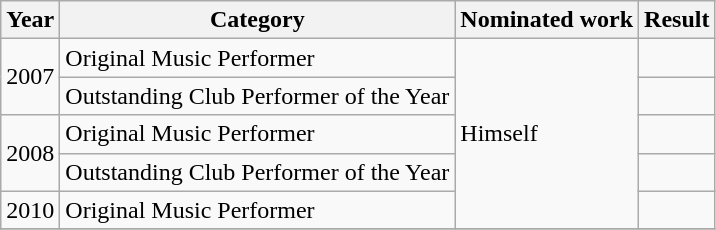<table class="wikitable">
<tr>
<th>Year</th>
<th>Category</th>
<th>Nominated work</th>
<th>Result</th>
</tr>
<tr>
<td rowspan="2">2007</td>
<td>Original Music Performer</td>
<td rowspan="5">Himself</td>
<td></td>
</tr>
<tr>
<td>Outstanding Club Performer of the Year</td>
<td></td>
</tr>
<tr>
<td rowspan=2>2008</td>
<td>Original Music Performer</td>
<td></td>
</tr>
<tr>
<td>Outstanding Club Performer of the Year</td>
<td></td>
</tr>
<tr>
<td>2010</td>
<td>Original Music Performer</td>
<td></td>
</tr>
<tr>
</tr>
</table>
